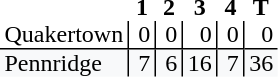<table style="border-collapse: collapse;">
<tr>
<th style="text-align: left;"></th>
<th style="text-align: center; padding: 0px 3px 0px 3px; width:12px;">1</th>
<th style="text-align: center; padding: 0px 3px 0px 3px; width:12px;">2</th>
<th style="text-align: center; padding: 0px 3px 0px 3px; width:12px;">3</th>
<th style="text-align: center; padding: 0px 3px 0px 3px; width:12px;">4</th>
<th style="text-align: center; padding: 0px 3px 0px 3px; width:12px;">T</th>
</tr>
<tr>
<td style="text-align: left; border-bottom: 1px solid black; padding: 0px 3px 0px 3px;">Quakertown</td>
<td style="border-left: 1px solid black; border-bottom: 1px solid black; text-align: right; padding: 0px 3px 0px 3px;">0</td>
<td style="border-left: 1px solid black; border-bottom: 1px solid black; text-align: right; padding: 0px 3px 0px 3px;">0</td>
<td style="border-left: 1px solid black; border-bottom: 1px solid black; text-align: right; padding: 0px 3px 0px 3px;">0</td>
<td style="border-left: 1px solid black; border-bottom: 1px solid black; text-align: right; padding: 0px 3px 0px 3px;">0</td>
<td style="border-left: 1px solid black; border-bottom: 1px solid black; text-align: right; padding: 0px 3px 0px 3px;">0</td>
</tr>
<tr>
<td style="background: #f8f9fa; text-align: left; padding: 0px 3px 0px 3px;">Pennridge</td>
<td style="background: #f8f9fa; border-left: 1px solid black; text-align: right; padding: 0px 3px 0px 3px;">7</td>
<td style="background: #f8f9fa; border-left: 1px solid black; text-align: right; padding: 0px 3px 0px 3px;">6</td>
<td style="background: #f8f9fa; border-left: 1px solid black; text-align: right; padding: 0px 3px 0px 3px;">16</td>
<td style="background: #f8f9fa; border-left: 1px solid black; text-align: right; padding: 0px 3px 0px 3px;">7</td>
<td style="background: #f8f9fa; border-left: 1px solid black; text-align: right; padding: 0px 3px 0px 3px;">36</td>
</tr>
</table>
